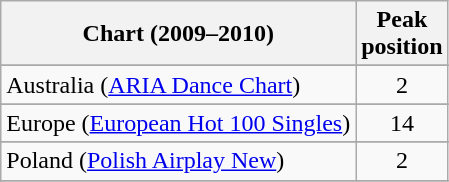<table class="wikitable sortable">
<tr>
<th>Chart (2009–2010)</th>
<th>Peak<br>position</th>
</tr>
<tr>
</tr>
<tr>
<td>Australia (<a href='#'>ARIA Dance Chart</a>)</td>
<td style="text-align:center;">2</td>
</tr>
<tr>
</tr>
<tr>
<td>Europe (<a href='#'>European Hot 100 Singles</a>)</td>
<td style="text-align:center;">14</td>
</tr>
<tr>
</tr>
<tr>
</tr>
<tr>
</tr>
<tr>
</tr>
<tr>
</tr>
<tr>
</tr>
<tr>
<td>Poland (<a href='#'>Polish Airplay New</a>)</td>
<td align="center">2</td>
</tr>
<tr>
</tr>
<tr>
</tr>
<tr>
</tr>
</table>
